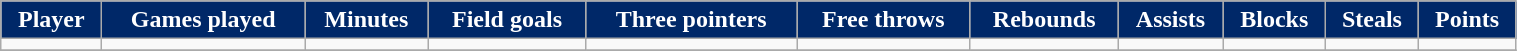<table class="wikitable" width="80%">
<tr align="center"  style="background:#002868;color:#FFFFFF;">
<td><strong>Player</strong></td>
<td><strong>Games played</strong></td>
<td><strong>Minutes</strong></td>
<td><strong>Field goals</strong></td>
<td><strong>Three pointers</strong></td>
<td><strong>Free throws</strong></td>
<td><strong>Rebounds</strong></td>
<td><strong>Assists</strong></td>
<td><strong>Blocks</strong></td>
<td><strong>Steals</strong></td>
<td><strong>Points</strong></td>
</tr>
<tr align="center" bgcolor="">
<td></td>
<td></td>
<td></td>
<td></td>
<td></td>
<td></td>
<td></td>
<td></td>
<td></td>
<td></td>
<td></td>
</tr>
<tr align="center" bgcolor="">
</tr>
</table>
